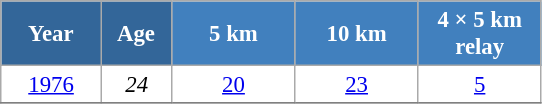<table class="wikitable" style="font-size:95%; text-align:center; border:grey solid 1px; border-collapse:collapse; background:#ffffff;">
<tr>
<th style="background-color:#369; color:white; width:60px;"> Year </th>
<th style="background-color:#369; color:white; width:40px;"> Age </th>
<th style="background-color:#4180be; color:white; width:75px;"> 5 km </th>
<th style="background-color:#4180be; color:white; width:75px;"> 10 km </th>
<th style="background-color:#4180be; color:white; width:75px;"> 4 × 5 km <br> relay </th>
</tr>
<tr>
<td><a href='#'>1976</a></td>
<td><em>24</em></td>
<td><a href='#'>20</a></td>
<td><a href='#'>23</a></td>
<td><a href='#'>5</a></td>
</tr>
<tr>
</tr>
</table>
